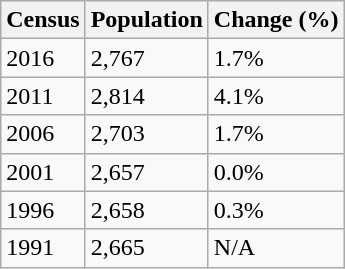<table class="wikitable">
<tr>
<th>Census</th>
<th>Population</th>
<th>Change (%)</th>
</tr>
<tr>
<td>2016</td>
<td>2,767</td>
<td>1.7%</td>
</tr>
<tr>
<td>2011</td>
<td>2,814</td>
<td>4.1%</td>
</tr>
<tr>
<td>2006</td>
<td>2,703</td>
<td>1.7%</td>
</tr>
<tr>
<td>2001</td>
<td>2,657</td>
<td>0.0%</td>
</tr>
<tr>
<td>1996</td>
<td>2,658</td>
<td>0.3%</td>
</tr>
<tr>
<td>1991</td>
<td>2,665</td>
<td>N/A</td>
</tr>
</table>
